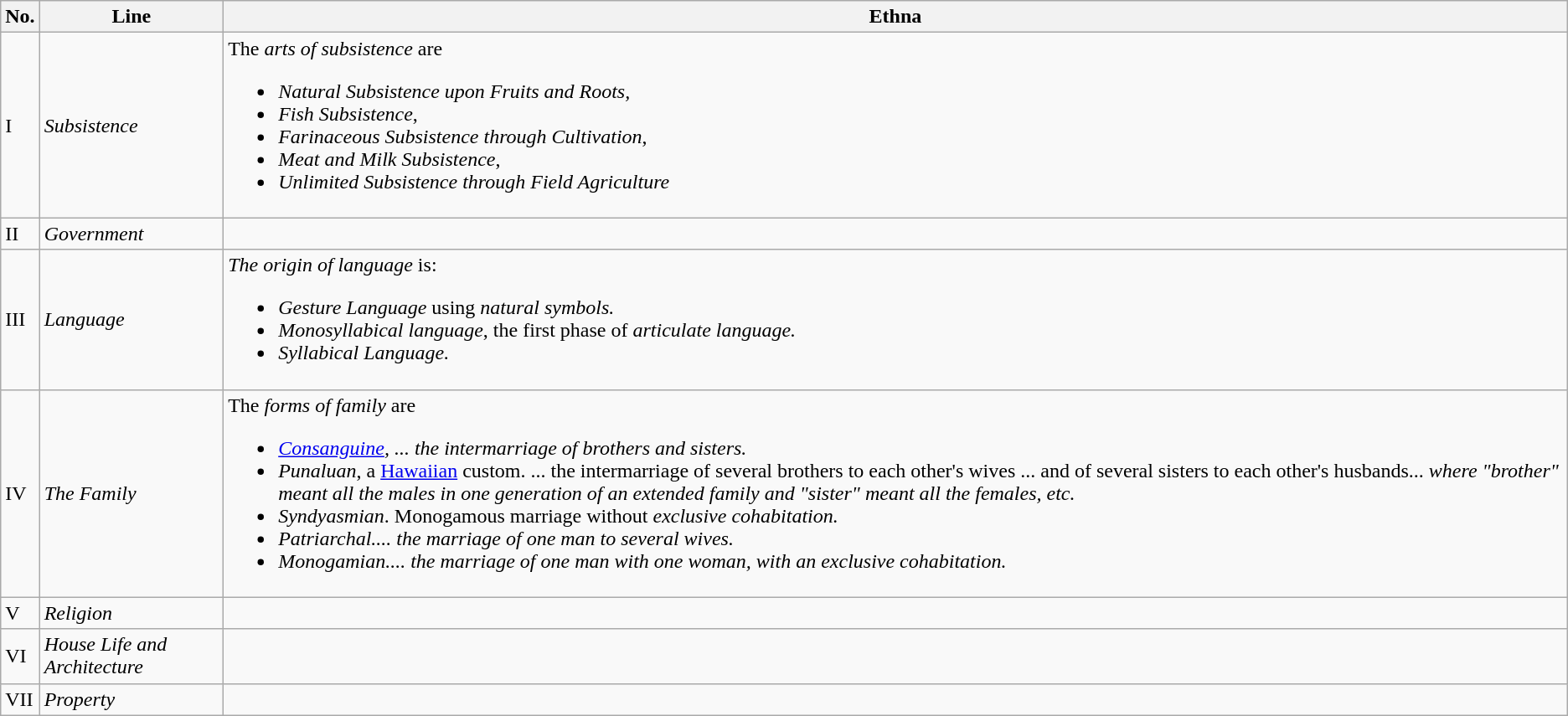<table class="wikitable">
<tr>
<th><strong>No.</strong></th>
<th><strong>Line</strong></th>
<th><strong>Ethna</strong></th>
</tr>
<tr>
<td>I</td>
<td><em>Subsistence</em></td>
<td>The <em>arts of subsistence</em> are<br><ul><li><em>Natural Subsistence upon Fruits and Roots,</em></li><li><em>Fish Subsistence</em>,</li><li><em>Farinaceous Subsistence through Cultivation</em>,</li><li><em>Meat and Milk Subsistence</em>,</li><li><em>Unlimited Subsistence through Field Agriculture</em></li></ul></td>
</tr>
<tr>
<td>II</td>
<td><em>Government</em></td>
<td></td>
</tr>
<tr>
<td>III</td>
<td><em>Language</em></td>
<td><em>The origin of language</em> is:<br><ul><li><em>Gesture Language</em> using <em>natural symbols.</em></li><li><em>Monosyllabical language</em>, the first phase of <em>articulate language.</em></li><li><em>Syllabical Language.</em></li></ul></td>
</tr>
<tr>
<td>IV</td>
<td><em>The Family</em></td>
<td>The <em>forms of family</em> are<br><ul><li><em><a href='#'>Consanguine</a>, ... the intermarriage of brothers and sisters.</em></li><li><em>Punaluan</em>, a <a href='#'>Hawaiian</a> custom. ... the intermarriage of several brothers to each other's wives ... and of several sisters to each other's husbands...<em> where "brother" meant all the males in one generation of an extended family and "sister" meant all the females, etc.</em></li><li><em>Syndyasmian</em>. Monogamous marriage without <em>exclusive cohabitation.</em></li><li><em>Patriarchal.... the marriage of one man to several wives.</em></li><li><em>Monogamian.... the marriage of one man with one woman, with an exclusive cohabitation.</em></li></ul></td>
</tr>
<tr>
<td>V</td>
<td><em>Religion</em></td>
<td></td>
</tr>
<tr>
<td>VI</td>
<td><em>House Life and Architecture</em></td>
<td></td>
</tr>
<tr>
<td>VII</td>
<td><em>Property</em></td>
<td></td>
</tr>
</table>
